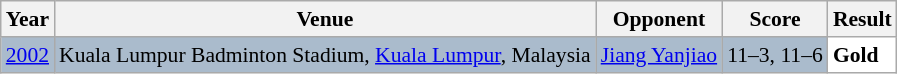<table class="sortable wikitable" style="font-size: 90%;">
<tr>
<th>Year</th>
<th>Venue</th>
<th>Opponent</th>
<th>Score</th>
<th>Result</th>
</tr>
<tr style="background:#AABBCC">
<td align="center"><a href='#'>2002</a></td>
<td align="left">Kuala Lumpur Badminton Stadium, <a href='#'>Kuala Lumpur</a>, Malaysia</td>
<td align="left"> <a href='#'>Jiang Yanjiao</a></td>
<td align="left">11–3, 11–6</td>
<td style="text-align:left; background:white"> <strong>Gold</strong></td>
</tr>
</table>
